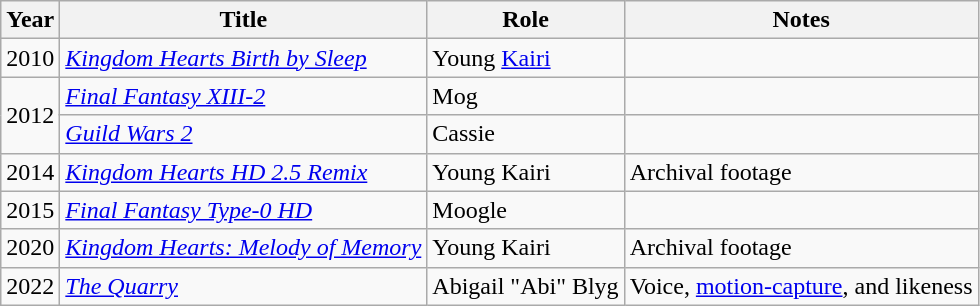<table class="wikitable sortable">
<tr>
<th>Year</th>
<th>Title</th>
<th>Role</th>
<th>Notes</th>
</tr>
<tr>
<td>2010</td>
<td><em><a href='#'>Kingdom Hearts Birth by Sleep</a></em></td>
<td>Young <a href='#'>Kairi</a></td>
<td></td>
</tr>
<tr>
<td rowspan="2">2012</td>
<td><em><a href='#'>Final Fantasy XIII-2</a></em></td>
<td>Mog</td>
<td></td>
</tr>
<tr>
<td><em><a href='#'>Guild Wars 2</a></em></td>
<td>Cassie</td>
<td></td>
</tr>
<tr>
<td>2014</td>
<td><em><a href='#'>Kingdom Hearts HD 2.5 Remix</a></em></td>
<td>Young Kairi</td>
<td>Archival footage</td>
</tr>
<tr>
<td>2015</td>
<td><em><a href='#'>Final Fantasy Type-0 HD</a></em></td>
<td>Moogle</td>
<td></td>
</tr>
<tr>
<td>2020</td>
<td><em><a href='#'>Kingdom Hearts: Melody of Memory</a></em></td>
<td>Young Kairi</td>
<td>Archival footage</td>
</tr>
<tr>
<td>2022</td>
<td><em><a href='#'>The Quarry</a></em></td>
<td>Abigail "Abi" Blyg</td>
<td>Voice, <a href='#'>motion-capture</a>, and likeness</td>
</tr>
</table>
